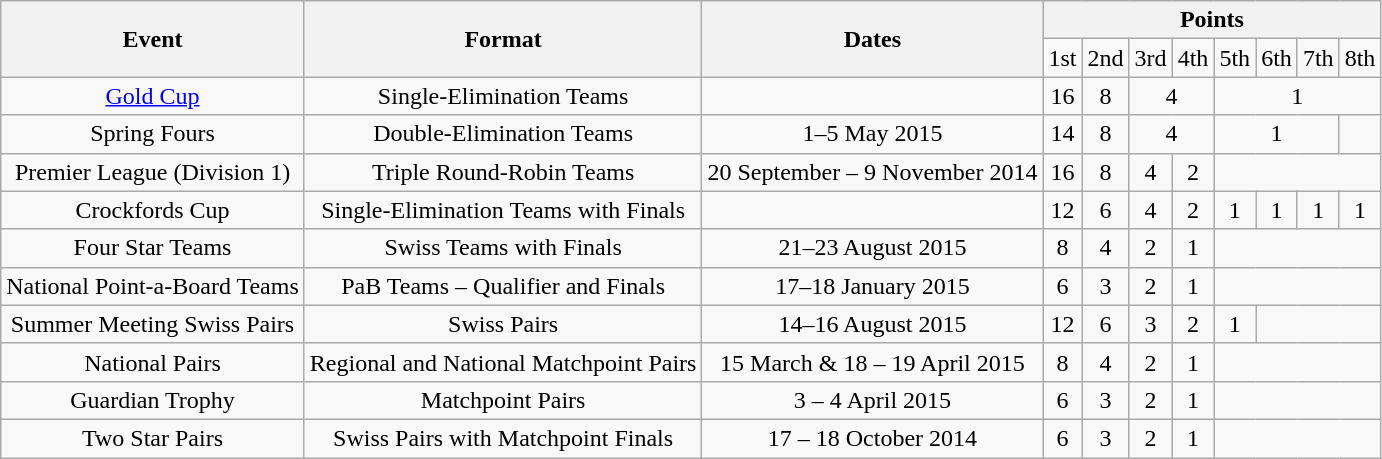<table class="wikitable" style="text-align:center;">
<tr>
<th rowspan="2">Event </th>
<th rowspan="2">Format</th>
<th rowspan="2">Dates</th>
<th colspan="8">Points</th>
</tr>
<tr>
<td>1st</td>
<td>2nd</td>
<td>3rd</td>
<td>4th</td>
<td>5th</td>
<td>6th</td>
<td>7th</td>
<td>8th</td>
</tr>
<tr>
<td><a href='#'>Gold Cup</a></td>
<td>Single-Elimination Teams</td>
<td></td>
<td>16</td>
<td>8</td>
<td colspan="2">4</td>
<td colspan="4">1</td>
</tr>
<tr>
<td>Spring Fours</td>
<td>Double-Elimination Teams</td>
<td>1–5 May 2015</td>
<td>14</td>
<td>8</td>
<td colspan="2">4</td>
<td colspan="3">1</td>
<td></td>
</tr>
<tr>
<td>Premier League (Division 1)</td>
<td>Triple Round-Robin Teams</td>
<td>20 September – 9 November 2014</td>
<td>16</td>
<td>8</td>
<td>4</td>
<td>2</td>
<td colspan="4"></td>
</tr>
<tr>
<td>Crockfords Cup</td>
<td>Single-Elimination Teams with Finals</td>
<td></td>
<td>12</td>
<td>6</td>
<td>4</td>
<td>2</td>
<td>1</td>
<td>1</td>
<td>1</td>
<td>1</td>
</tr>
<tr>
<td>Four Star Teams</td>
<td>Swiss Teams with Finals</td>
<td>21–23 August 2015</td>
<td>8</td>
<td>4</td>
<td>2</td>
<td>1</td>
<td colspan="4"></td>
</tr>
<tr>
<td>National Point-a-Board Teams</td>
<td>PaB Teams – Qualifier and Finals</td>
<td>17–18 January 2015</td>
<td>6</td>
<td>3</td>
<td>2</td>
<td>1</td>
<td colspan="4"></td>
</tr>
<tr>
<td>Summer Meeting Swiss Pairs</td>
<td>Swiss Pairs</td>
<td>14–16 August 2015</td>
<td>12</td>
<td>6</td>
<td>3</td>
<td>2</td>
<td>1</td>
<td colspan="3"></td>
</tr>
<tr>
<td>National Pairs</td>
<td>Regional and National Matchpoint Pairs</td>
<td>15 March & 18 – 19 April 2015</td>
<td>8</td>
<td>4</td>
<td>2</td>
<td>1</td>
<td colspan="4"></td>
</tr>
<tr>
<td>Guardian Trophy</td>
<td>Matchpoint Pairs</td>
<td>3 – 4 April 2015</td>
<td>6</td>
<td>3</td>
<td>2</td>
<td>1</td>
<td colspan="4"></td>
</tr>
<tr>
<td>Two Star Pairs</td>
<td>Swiss Pairs with Matchpoint Finals</td>
<td>17 – 18 October 2014</td>
<td>6</td>
<td>3</td>
<td>2</td>
<td>1</td>
<td colspan="4"></td>
</tr>
</table>
